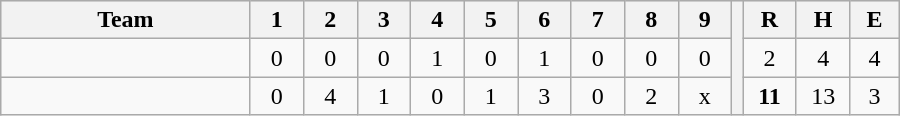<table border=1 cellspacing=0 width=600 style="margin-left:3em;" class="wikitable">
<tr style="text-align:center; background-color:#e6e6e6;">
<th align=left width=28%>Team</th>
<th width=6%>1</th>
<th width=6%>2</th>
<th width=6%>3</th>
<th width=6%>4</th>
<th width=6%>5</th>
<th width=6%>6</th>
<th width=6%>7</th>
<th width=6%>8</th>
<th width=6%>9</th>
<th rowspan="3" width=0.5%></th>
<th width=6%>R</th>
<th width=6%>H</th>
<th width=6%>E</th>
</tr>
<tr style="text-align:center;">
<td align=left></td>
<td>0</td>
<td>0</td>
<td>0</td>
<td>1</td>
<td>0</td>
<td>1</td>
<td>0</td>
<td>0</td>
<td>0</td>
<td>2</td>
<td>4</td>
<td>4</td>
</tr>
<tr style="text-align:center;">
<td align=left></td>
<td>0</td>
<td>4</td>
<td>1</td>
<td>0</td>
<td>1</td>
<td>3</td>
<td>0</td>
<td>2</td>
<td>x</td>
<td><strong>11</strong></td>
<td>13</td>
<td>3</td>
</tr>
</table>
